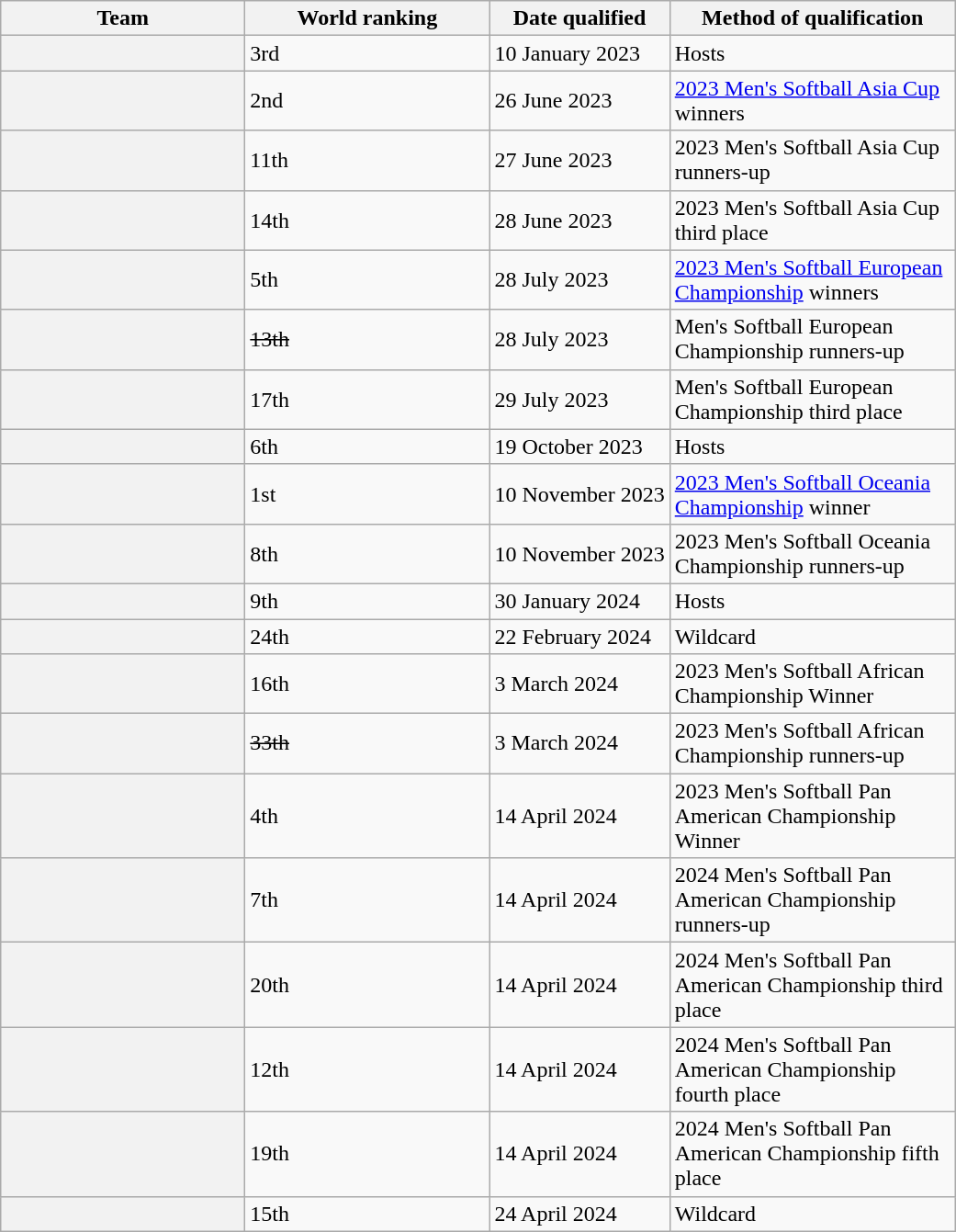<table class="wikitable sortable plainrowheaders">
<tr>
<th scope="col" width="170">Team</th>
<th scope="col" width="170">World ranking</th>
<th>Date qualified</th>
<th scope="col" width=200>Method of qualification</th>
</tr>
<tr>
<th scope="row"></th>
<td>3rd</td>
<td>10 January 2023</td>
<td>Hosts</td>
</tr>
<tr>
<th scope="row"></th>
<td>2nd</td>
<td>26 June 2023</td>
<td><a href='#'>2023 Men's Softball Asia Cup</a> winners</td>
</tr>
<tr>
<th scope="row"></th>
<td>11th</td>
<td>27 June 2023</td>
<td>2023 Men's Softball Asia Cup runners-up</td>
</tr>
<tr>
<th scope="row"></th>
<td>14th</td>
<td>28 June 2023</td>
<td>2023 Men's Softball Asia Cup third place</td>
</tr>
<tr>
<th scope="row"></th>
<td>5th</td>
<td>28 July 2023</td>
<td><a href='#'>2023 Men's Softball European Championship</a> winners</td>
</tr>
<tr>
<th scope="row"><s></s></th>
<td><s>13th</s></td>
<td>28 July 2023</td>
<td>Men's Softball European Championship runners-up</td>
</tr>
<tr>
<th scope="row"></th>
<td>17th</td>
<td>29 July 2023</td>
<td>Men's Softball European Championship third place</td>
</tr>
<tr>
<th scope="row"></th>
<td>6th</td>
<td>19 October 2023</td>
<td>Hosts</td>
</tr>
<tr>
<th scope="row"></th>
<td>1st</td>
<td>10 November 2023</td>
<td><a href='#'>2023 Men's Softball Oceania Championship</a> winner</td>
</tr>
<tr>
<th scope="row"></th>
<td>8th</td>
<td>10 November 2023</td>
<td>2023 Men's Softball Oceania Championship runners-up</td>
</tr>
<tr>
<th scope="row"></th>
<td>9th</td>
<td>30 January 2024</td>
<td>Hosts</td>
</tr>
<tr>
<th scope="row"></th>
<td>24th</td>
<td>22 February 2024</td>
<td>Wildcard</td>
</tr>
<tr>
<th scope="row"></th>
<td>16th</td>
<td>3 March 2024</td>
<td>2023 Men's Softball African Championship Winner</td>
</tr>
<tr>
<th scope="row"><s></s></th>
<td><s>33th</s></td>
<td>3 March 2024</td>
<td>2023 Men's Softball African Championship runners-up</td>
</tr>
<tr>
<th scope="row"></th>
<td>4th</td>
<td>14 April 2024</td>
<td>2023 Men's Softball Pan American Championship Winner</td>
</tr>
<tr>
<th scope="row"></th>
<td>7th</td>
<td>14 April 2024</td>
<td>2024 Men's Softball Pan American Championship runners-up</td>
</tr>
<tr>
<th scope="row"></th>
<td>20th</td>
<td>14 April 2024</td>
<td>2024 Men's Softball Pan American Championship third place</td>
</tr>
<tr>
<th scope="row"></th>
<td>12th</td>
<td>14 April 2024</td>
<td>2024 Men's Softball Pan American Championship fourth place</td>
</tr>
<tr>
<th scope="row"></th>
<td>19th</td>
<td>14 April 2024</td>
<td>2024 Men's Softball Pan American Championship fifth place</td>
</tr>
<tr>
<th scope="row"></th>
<td>15th</td>
<td>24 April 2024</td>
<td>Wildcard</td>
</tr>
</table>
